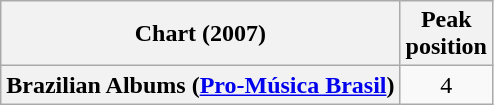<table class="wikitable plainrowheaders">
<tr>
<th scope="col">Chart (2007)</th>
<th scope="col">Peak<br> position</th>
</tr>
<tr>
<th scope="row">Brazilian Albums (<a href='#'>Pro-Música Brasil</a>)</th>
<td align="center">4</td>
</tr>
</table>
